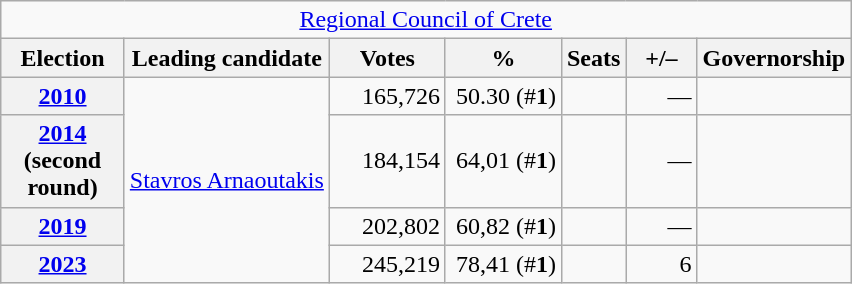<table class="wikitable" style="text-align:right;">
<tr>
<td colspan="7" align="center"><a href='#'>Regional Council of Crete</a></td>
</tr>
<tr>
<th width="75">Election</th>
<th>Leading candidate</th>
<th width="70">Votes</th>
<th width="70">%</th>
<th>Seats</th>
<th width="40">+/–</th>
<th>Governorship</th>
</tr>
<tr>
<th><a href='#'>2010</a></th>
<td rowspan="4 "align="left"><a href='#'>Stavros Arnaoutakis</a></td>
<td>165,726</td>
<td>50.30 (#<strong>1</strong>)</td>
<td></td>
<td>—</td>
<td></td>
</tr>
<tr>
<th><a href='#'>2014</a> (second round)</th>
<td>184,154</td>
<td>64,01 (#<strong>1</strong>)</td>
<td></td>
<td>—</td>
<td></td>
</tr>
<tr>
<th><a href='#'>2019</a></th>
<td>202,802</td>
<td>60,82 (#<strong>1</strong>)</td>
<td></td>
<td>—</td>
<td></td>
</tr>
<tr>
<th><a href='#'>2023</a></th>
<td>245,219</td>
<td>78,41 (#<strong>1</strong>)</td>
<td></td>
<td>6</td>
<td></td>
</tr>
</table>
